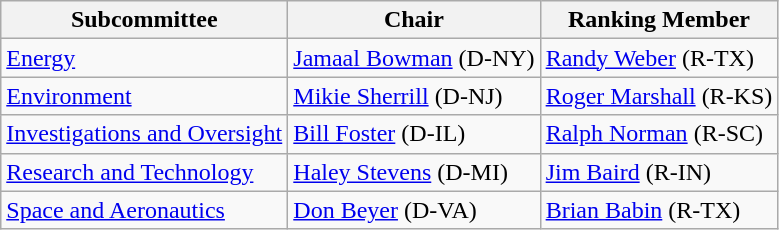<table class="wikitable">
<tr>
<th>Subcommittee</th>
<th>Chair</th>
<th>Ranking Member</th>
</tr>
<tr>
<td><a href='#'>Energy</a></td>
<td><a href='#'>Jamaal Bowman</a> (D-NY)</td>
<td><a href='#'>Randy Weber</a> (R-TX)</td>
</tr>
<tr>
<td><a href='#'>Environment</a></td>
<td><a href='#'>Mikie Sherrill</a> (D-NJ)</td>
<td><a href='#'>Roger Marshall</a> (R-KS)</td>
</tr>
<tr>
<td><a href='#'>Investigations and Oversight</a></td>
<td><a href='#'>Bill Foster</a> (D-IL)</td>
<td><a href='#'>Ralph Norman</a> (R-SC)</td>
</tr>
<tr>
<td><a href='#'>Research and Technology</a></td>
<td><a href='#'>Haley Stevens</a> (D-MI)</td>
<td><a href='#'>Jim Baird</a> (R-IN)</td>
</tr>
<tr>
<td><a href='#'>Space and Aeronautics</a></td>
<td><a href='#'>Don Beyer</a> (D-VA)</td>
<td><a href='#'>Brian Babin</a> (R-TX)</td>
</tr>
</table>
